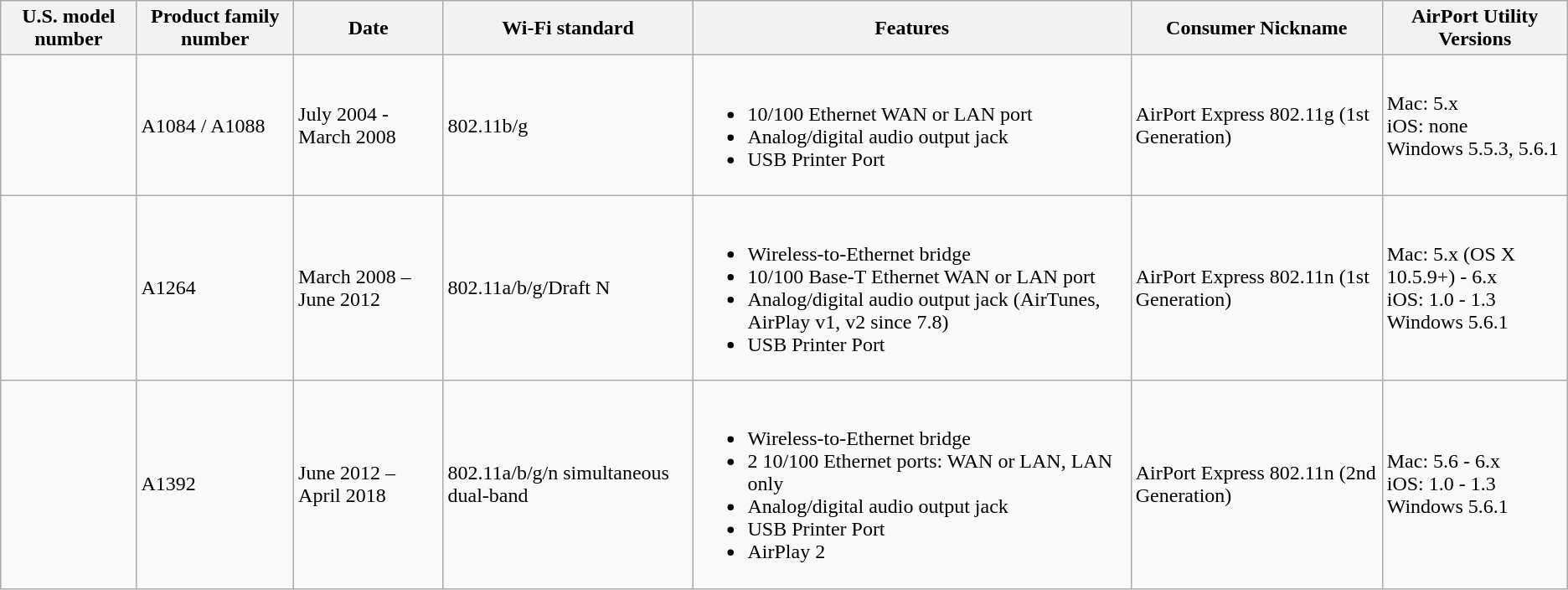<table class="wikitable">
<tr>
<th>U.S. model number</th>
<th>Product family number</th>
<th>Date</th>
<th>Wi-Fi standard</th>
<th>Features</th>
<th>Consumer Nickname</th>
<th>AirPort Utility Versions</th>
</tr>
<tr>
<td></td>
<td>A1084 / A1088</td>
<td>July 2004 - March 2008</td>
<td>802.11b/g</td>
<td><br><ul><li>10/100 Ethernet WAN or LAN port</li><li>Analog/digital audio output jack</li><li>USB Printer Port</li></ul></td>
<td>AirPort Express 802.11g (1st Generation)</td>
<td>Mac: 5.x<br>iOS: none<br>Windows 5.5.3,  5.6.1</td>
</tr>
<tr>
<td></td>
<td>A1264</td>
<td>March 2008 – June 2012</td>
<td>802.11a/b/g/Draft N</td>
<td><br><ul><li>Wireless-to-Ethernet bridge</li><li>10/100 Base-T Ethernet WAN or LAN port</li><li>Analog/digital audio output jack (AirTunes, AirPlay v1, v2 since 7.8)</li><li>USB Printer Port</li></ul></td>
<td>AirPort Express 802.11n (1st Generation)</td>
<td>Mac: 5.x (OS X 10.5.9+) - 6.x<br>iOS: 1.0 - 1.3<br>Windows 5.6.1</td>
</tr>
<tr>
<td></td>
<td>A1392</td>
<td>June 2012 – April 2018</td>
<td>802.11a/b/g/n simultaneous dual-band</td>
<td><br><ul><li>Wireless-to-Ethernet bridge</li><li>2 10/100 Ethernet ports: WAN or LAN, LAN only</li><li>Analog/digital audio output jack</li><li>USB Printer Port</li><li>AirPlay 2</li></ul></td>
<td>AirPort Express 802.11n (2nd Generation)</td>
<td>Mac: 5.6 - 6.x<br>iOS: 1.0 - 1.3<br>Windows 5.6.1</td>
</tr>
</table>
